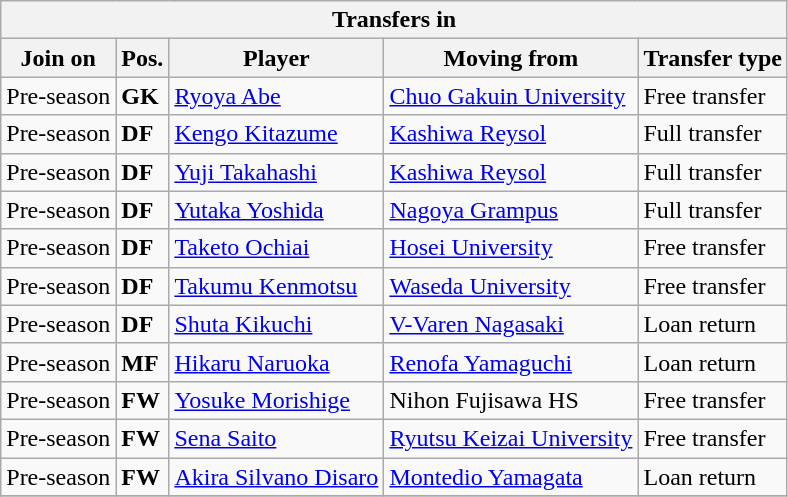<table class="wikitable sortable" style=“text-align:left;>
<tr>
<th colspan="5">Transfers in</th>
</tr>
<tr>
<th>Join on</th>
<th>Pos.</th>
<th>Player</th>
<th>Moving from</th>
<th>Transfer type</th>
</tr>
<tr>
<td>Pre-season</td>
<td><strong>GK</strong></td>
<td> <a href='#'>Ryoya Abe</a></td>
<td> <a href='#'>Chuo Gakuin University</a></td>
<td>Free transfer</td>
</tr>
<tr>
<td>Pre-season</td>
<td><strong>DF</strong></td>
<td> <a href='#'>Kengo Kitazume</a></td>
<td> <a href='#'>Kashiwa Reysol</a></td>
<td>Full transfer</td>
</tr>
<tr>
<td>Pre-season</td>
<td><strong>DF</strong></td>
<td> <a href='#'>Yuji Takahashi</a></td>
<td> <a href='#'>Kashiwa Reysol</a></td>
<td>Full transfer</td>
</tr>
<tr>
<td>Pre-season</td>
<td><strong>DF</strong></td>
<td> <a href='#'>Yutaka Yoshida</a></td>
<td> <a href='#'>Nagoya Grampus</a></td>
<td>Full transfer</td>
</tr>
<tr>
<td>Pre-season</td>
<td><strong>DF</strong></td>
<td> <a href='#'>Taketo Ochiai</a></td>
<td> <a href='#'>Hosei University</a></td>
<td>Free transfer</td>
</tr>
<tr>
<td>Pre-season</td>
<td><strong>DF</strong></td>
<td> <a href='#'>Takumu Kenmotsu</a></td>
<td> <a href='#'>Waseda University</a></td>
<td>Free transfer</td>
</tr>
<tr>
<td>Pre-season</td>
<td><strong>DF</strong></td>
<td> <a href='#'>Shuta Kikuchi</a></td>
<td> <a href='#'>V-Varen Nagasaki</a></td>
<td>Loan return</td>
</tr>
<tr>
<td>Pre-season</td>
<td><strong>MF</strong></td>
<td> <a href='#'>Hikaru Naruoka</a></td>
<td> <a href='#'>Renofa Yamaguchi</a></td>
<td>Loan return</td>
</tr>
<tr>
<td>Pre-season</td>
<td><strong>FW</strong></td>
<td> <a href='#'>Yosuke Morishige</a></td>
<td> Nihon Fujisawa HS</td>
<td>Free transfer</td>
</tr>
<tr>
<td>Pre-season</td>
<td><strong>FW</strong></td>
<td> <a href='#'>Sena Saito</a></td>
<td> <a href='#'>Ryutsu Keizai University</a></td>
<td>Free transfer</td>
</tr>
<tr>
<td>Pre-season</td>
<td><strong>FW</strong></td>
<td> <a href='#'>Akira Silvano Disaro</a></td>
<td> <a href='#'>Montedio Yamagata</a></td>
<td>Loan return</td>
</tr>
<tr>
</tr>
</table>
